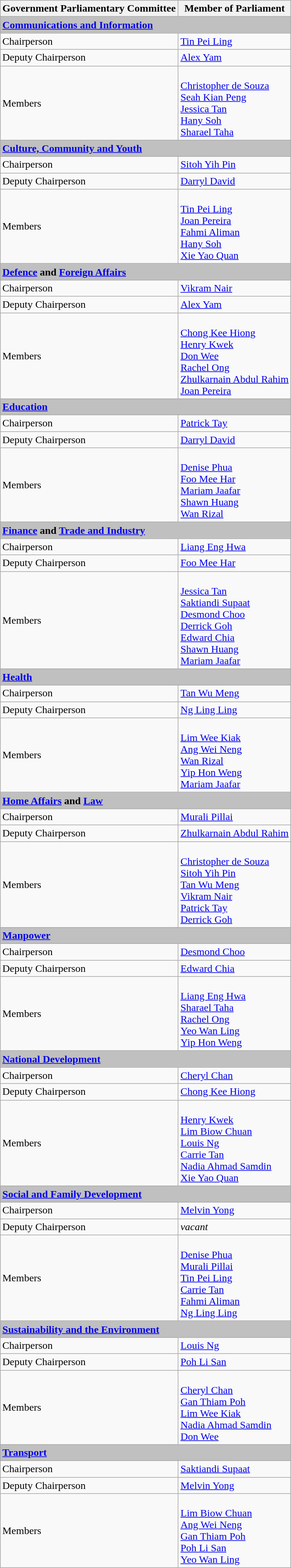<table class="wikitable" style="margin: 1em auto 1em auto">
<tr>
<th>Government Parliamentary Committee</th>
<th>Member of Parliament</th>
</tr>
<tr>
<td colspan="2" style="background:silver;"><strong><a href='#'>Communications and Information</a></strong></td>
</tr>
<tr>
<td>Chairperson</td>
<td><a href='#'>Tin Pei Ling</a></td>
</tr>
<tr>
<td>Deputy Chairperson</td>
<td><a href='#'>Alex Yam</a></td>
</tr>
<tr>
<td>Members</td>
<td><br><a href='#'>Christopher de Souza</a><br>
<a href='#'>Seah Kian Peng</a><br>
<a href='#'>Jessica Tan</a><br>
<a href='#'>Hany Soh</a><br>
<a href='#'>Sharael Taha</a></td>
</tr>
<tr>
<td colspan="2" style="background:silver;"><strong><a href='#'>Culture, Community and Youth</a></strong></td>
</tr>
<tr>
<td>Chairperson</td>
<td><a href='#'>Sitoh Yih Pin</a></td>
</tr>
<tr>
<td>Deputy Chairperson</td>
<td><a href='#'>Darryl David</a></td>
</tr>
<tr>
<td>Members</td>
<td><br><a href='#'>Tin Pei Ling</a><br>
<a href='#'>Joan Pereira</a><br>
<a href='#'>Fahmi Aliman</a><br>
<a href='#'>Hany Soh</a><br>
<a href='#'>Xie Yao Quan</a></td>
</tr>
<tr>
<td colspan="2" style="background:silver;"><strong><a href='#'>Defence</a> and <a href='#'>Foreign Affairs</a></strong></td>
</tr>
<tr>
<td>Chairperson</td>
<td><a href='#'>Vikram Nair</a></td>
</tr>
<tr>
<td>Deputy Chairperson</td>
<td><a href='#'>Alex Yam</a></td>
</tr>
<tr>
<td>Members</td>
<td><br><a href='#'>Chong Kee Hiong</a><br>
<a href='#'>Henry Kwek</a><br>
<a href='#'>Don Wee</a><br>
<a href='#'>Rachel Ong</a><br>
<a href='#'>Zhulkarnain Abdul Rahim</a><br>
<a href='#'>Joan Pereira</a></td>
</tr>
<tr>
<td colspan="2" style="background:silver;"><strong><a href='#'>Education</a></strong></td>
</tr>
<tr>
<td>Chairperson</td>
<td><a href='#'>Patrick Tay</a></td>
</tr>
<tr>
<td>Deputy Chairperson</td>
<td><a href='#'>Darryl David</a></td>
</tr>
<tr>
<td>Members</td>
<td><br><a href='#'>Denise Phua</a><br>
<a href='#'>Foo Mee Har</a><br>
<a href='#'>Mariam Jaafar</a><br>
<a href='#'>Shawn Huang</a><br>
<a href='#'>Wan Rizal</a></td>
</tr>
<tr>
<td colspan="2" style="background:silver;"><strong><a href='#'>Finance</a> and <a href='#'>Trade and Industry</a></strong></td>
</tr>
<tr>
<td>Chairperson</td>
<td><a href='#'>Liang Eng Hwa</a></td>
</tr>
<tr>
<td>Deputy Chairperson</td>
<td><a href='#'>Foo Mee Har</a></td>
</tr>
<tr>
<td>Members</td>
<td><br><a href='#'>Jessica Tan</a><br>
<a href='#'>Saktiandi Supaat</a><br>
<a href='#'>Desmond Choo</a><br>
<a href='#'>Derrick Goh</a><br>
<a href='#'>Edward Chia</a><br>
<a href='#'>Shawn Huang</a><br>
<a href='#'>Mariam Jaafar</a></td>
</tr>
<tr>
<td colspan="2" style="background:silver;"><strong><a href='#'>Health</a></strong></td>
</tr>
<tr>
<td>Chairperson</td>
<td><a href='#'>Tan Wu Meng</a></td>
</tr>
<tr>
<td>Deputy Chairperson</td>
<td><a href='#'>Ng Ling Ling</a></td>
</tr>
<tr>
<td>Members</td>
<td><br><a href='#'>Lim Wee Kiak</a><br>
<a href='#'>Ang Wei Neng</a><br>
<a href='#'>Wan Rizal</a><br>
<a href='#'>Yip Hon Weng</a><br>
<a href='#'>Mariam Jaafar</a></td>
</tr>
<tr>
<td colspan="2" style="background:silver;"><strong><a href='#'>Home Affairs</a> and <a href='#'>Law</a></strong></td>
</tr>
<tr>
<td>Chairperson</td>
<td><a href='#'>Murali Pillai</a></td>
</tr>
<tr>
<td>Deputy Chairperson</td>
<td><a href='#'>Zhulkarnain Abdul Rahim</a></td>
</tr>
<tr>
<td>Members</td>
<td><br><a href='#'>Christopher de Souza</a><br>
<a href='#'>Sitoh Yih Pin</a><br>
<a href='#'>Tan Wu Meng</a><br>
<a href='#'>Vikram Nair</a><br>
<a href='#'>Patrick Tay</a><br>
<a href='#'>Derrick Goh</a></td>
</tr>
<tr>
<td colspan="2" style="background:silver;"><strong><a href='#'>Manpower</a></strong></td>
</tr>
<tr>
<td>Chairperson</td>
<td><a href='#'>Desmond Choo</a></td>
</tr>
<tr>
<td>Deputy Chairperson</td>
<td><a href='#'>Edward Chia</a></td>
</tr>
<tr>
<td>Members</td>
<td><br><a href='#'>Liang Eng Hwa</a><br>
<a href='#'>Sharael Taha</a><br>
<a href='#'>Rachel Ong</a><br>
<a href='#'>Yeo Wan Ling</a><br>
<a href='#'>Yip Hon Weng</a></td>
</tr>
<tr>
<td colspan="2" style="background:silver;"><strong><a href='#'>National Development</a></strong></td>
</tr>
<tr>
<td>Chairperson</td>
<td><a href='#'>Cheryl Chan</a></td>
</tr>
<tr>
<td>Deputy Chairperson</td>
<td><a href='#'>Chong Kee Hiong</a></td>
</tr>
<tr>
<td>Members</td>
<td><br><a href='#'>Henry Kwek</a><br>
<a href='#'>Lim Biow Chuan</a><br>
<a href='#'>Louis Ng</a><br>
<a href='#'>Carrie Tan</a><br>
<a href='#'>Nadia Ahmad Samdin</a><br>
<a href='#'>Xie Yao Quan</a></td>
</tr>
<tr>
<td colspan="2" style="background:silver;"><strong><a href='#'>Social and Family Development</a></strong></td>
</tr>
<tr>
<td>Chairperson</td>
<td><a href='#'>Melvin Yong</a></td>
</tr>
<tr>
<td>Deputy Chairperson</td>
<td><em>vacant</em></td>
</tr>
<tr>
<td>Members</td>
<td><br><a href='#'>Denise Phua</a><br>
<a href='#'>Murali Pillai</a><br>
<a href='#'>Tin Pei Ling</a><br>
<a href='#'>Carrie Tan</a><br>
<a href='#'>Fahmi Aliman</a><br>
<a href='#'>Ng Ling Ling</a></td>
</tr>
<tr>
<td colspan="2" style="background:silver;"><strong><a href='#'>Sustainability and the Environment</a></strong></td>
</tr>
<tr>
<td>Chairperson</td>
<td><a href='#'>Louis Ng</a></td>
</tr>
<tr>
<td>Deputy Chairperson</td>
<td><a href='#'>Poh Li San</a></td>
</tr>
<tr>
<td>Members</td>
<td><br><a href='#'>Cheryl Chan</a><br>
<a href='#'>Gan Thiam Poh</a><br>
<a href='#'>Lim Wee Kiak</a><br>
<a href='#'>Nadia Ahmad Samdin</a><br>
<a href='#'>Don Wee</a></td>
</tr>
<tr>
<td colspan="2" style="background:silver;"><strong><a href='#'>Transport</a></strong></td>
</tr>
<tr>
<td>Chairperson</td>
<td><a href='#'>Saktiandi Supaat</a></td>
</tr>
<tr>
<td>Deputy Chairperson</td>
<td><a href='#'>Melvin Yong</a></td>
</tr>
<tr>
<td>Members</td>
<td><br><a href='#'>Lim Biow Chuan</a><br>
<a href='#'>Ang Wei Neng</a><br>
<a href='#'>Gan Thiam Poh</a><br>
<a href='#'>Poh Li San</a><br>
<a href='#'>Yeo Wan Ling</a></td>
</tr>
</table>
